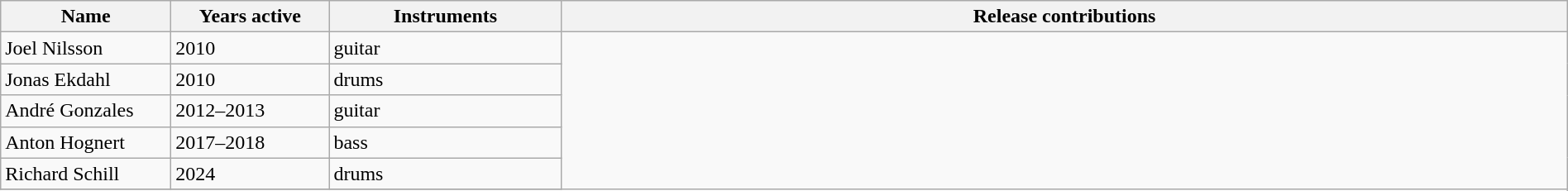<table class="wikitable" border="1" width=100%>
<tr>
<th width="130">Name</th>
<th width="120">Years active</th>
<th width="180">Instruments</th>
<th>Release contributions</th>
</tr>
<tr>
<td>Joel Nilsson</td>
<td>2010</td>
<td>guitar</td>
</tr>
<tr>
<td>Jonas Ekdahl</td>
<td>2010</td>
<td>drums</td>
</tr>
<tr>
<td>André Gonzales</td>
<td>2012–2013</td>
<td>guitar</td>
</tr>
<tr>
<td>Anton Hognert</td>
<td>2017–2018</td>
<td>bass</td>
</tr>
<tr>
<td>Richard Schill</td>
<td>2024</td>
<td>drums</td>
</tr>
<tr>
</tr>
</table>
